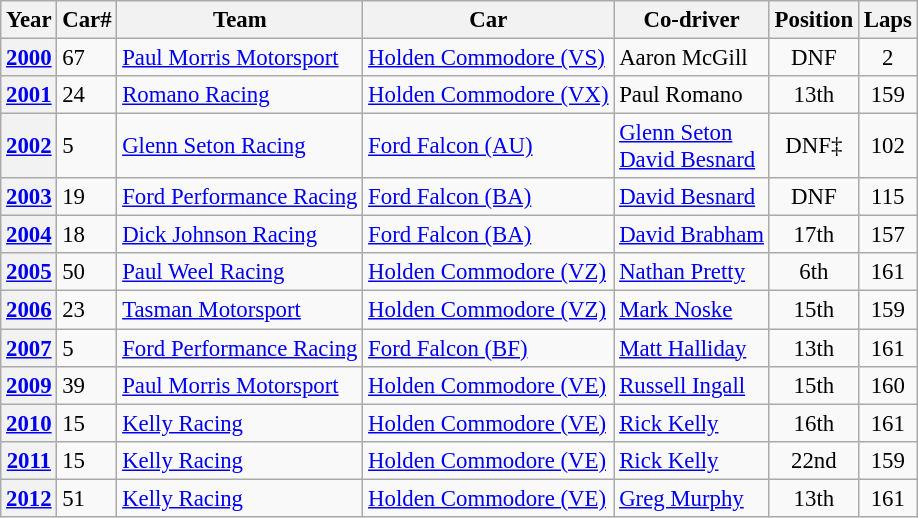<table class="wikitable" style="font-size: 95%;">
<tr>
<th>Year</th>
<th>Car#</th>
<th>Team</th>
<th>Car</th>
<th>Co-driver</th>
<th>Position</th>
<th>Laps</th>
</tr>
<tr>
<th><a href='#'>2000</a></th>
<td>67</td>
<td><a href='#'>Paul Morris Motorsport</a></td>
<td><a href='#'>Holden Commodore (VS)</a></td>
<td> Aaron McGill</td>
<td align="center">DNF</td>
<td align="center">2</td>
</tr>
<tr>
<th><a href='#'>2001</a></th>
<td>24</td>
<td><a href='#'>Romano Racing</a></td>
<td><a href='#'>Holden Commodore (VX)</a></td>
<td> Paul Romano</td>
<td align="center">13th</td>
<td align="center">159</td>
</tr>
<tr>
<th><a href='#'>2002</a></th>
<td>5</td>
<td><a href='#'>Glenn Seton Racing</a></td>
<td><a href='#'>Ford Falcon (AU)</a></td>
<td> <a href='#'>Glenn Seton</a><br> <a href='#'>David Besnard</a></td>
<td align="center">DNF‡</td>
<td align="center">102</td>
</tr>
<tr>
<th><a href='#'>2003</a></th>
<td>19</td>
<td><a href='#'>Ford Performance Racing</a></td>
<td><a href='#'>Ford Falcon (BA)</a></td>
<td> <a href='#'>David Besnard</a></td>
<td align="center">DNF</td>
<td align="center">115</td>
</tr>
<tr>
<th><a href='#'>2004</a></th>
<td>18</td>
<td><a href='#'>Dick Johnson Racing</a></td>
<td><a href='#'>Ford Falcon (BA)</a></td>
<td> <a href='#'>David Brabham</a></td>
<td align="center">17th</td>
<td align="center">157</td>
</tr>
<tr>
<th><a href='#'>2005</a></th>
<td>50</td>
<td><a href='#'>Paul Weel Racing</a></td>
<td><a href='#'>Holden Commodore (VZ)</a></td>
<td> <a href='#'>Nathan Pretty</a></td>
<td align="center">6th</td>
<td align="center">161</td>
</tr>
<tr>
<th><a href='#'>2006</a></th>
<td>23</td>
<td><a href='#'>Tasman Motorsport</a></td>
<td><a href='#'>Holden Commodore (VZ)</a></td>
<td> <a href='#'>Mark Noske</a></td>
<td align="center">15th</td>
<td align="center">159</td>
</tr>
<tr>
<th><a href='#'>2007</a></th>
<td>5</td>
<td><a href='#'>Ford Performance Racing</a></td>
<td><a href='#'>Ford Falcon (BF)</a></td>
<td> <a href='#'>Matt Halliday</a></td>
<td align="center">13th</td>
<td align="center">161</td>
</tr>
<tr>
<th><a href='#'>2009</a></th>
<td>39</td>
<td><a href='#'>Paul Morris Motorsport</a></td>
<td><a href='#'>Holden Commodore (VE)</a></td>
<td> <a href='#'>Russell Ingall</a></td>
<td align="center">15th</td>
<td align="center">160</td>
</tr>
<tr>
<th><a href='#'>2010</a></th>
<td>15</td>
<td><a href='#'>Kelly Racing</a></td>
<td><a href='#'>Holden Commodore (VE)</a></td>
<td> <a href='#'>Rick Kelly</a></td>
<td align="center">16th</td>
<td align="center">161</td>
</tr>
<tr>
<th><a href='#'>2011</a></th>
<td>15</td>
<td><a href='#'>Kelly Racing</a></td>
<td><a href='#'>Holden Commodore (VE)</a></td>
<td> <a href='#'>Rick Kelly</a></td>
<td align="center">22nd</td>
<td align="center">159</td>
</tr>
<tr>
<th><a href='#'>2012</a></th>
<td>51</td>
<td><a href='#'>Kelly Racing</a></td>
<td><a href='#'>Holden Commodore (VE)</a></td>
<td> <a href='#'>Greg Murphy</a></td>
<td align="center">13th</td>
<td align="center">161</td>
</tr>
</table>
